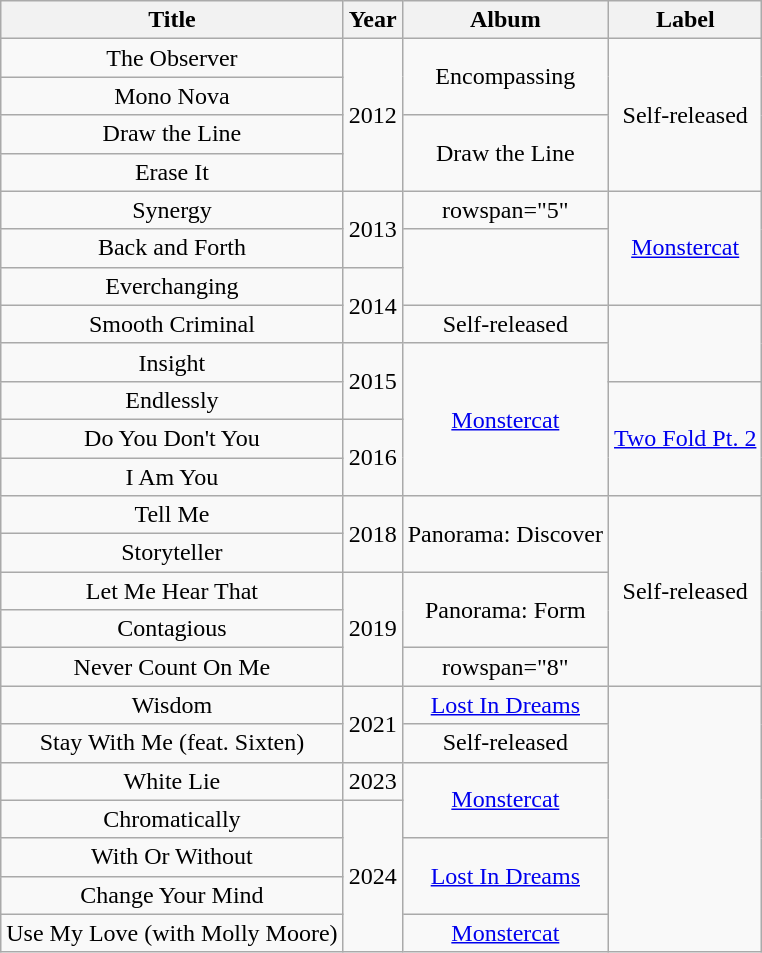<table class="wikitable plainrowheaders" style="text-align:center;">
<tr>
<th scope="col">Title</th>
<th scope="col">Year</th>
<th scope="col">Album</th>
<th scope="col">Label</th>
</tr>
<tr>
<td>The Observer</td>
<td rowspan="4">2012</td>
<td rowspan="2">Encompassing</td>
<td rowspan="4">Self-released</td>
</tr>
<tr>
<td>Mono Nova</td>
</tr>
<tr>
<td>Draw the Line</td>
<td rowspan="2">Draw the Line</td>
</tr>
<tr>
<td>Erase It</td>
</tr>
<tr>
<td>Synergy</td>
<td rowspan="2">2013</td>
<td>rowspan="5" </td>
<td rowspan="3"><a href='#'>Monstercat</a></td>
</tr>
<tr>
<td>Back and Forth</td>
</tr>
<tr>
<td>Everchanging</td>
<td rowspan="2">2014</td>
</tr>
<tr>
<td>Smooth Criminal</td>
<td>Self-released</td>
</tr>
<tr>
<td>Insight</td>
<td rowspan="2">2015</td>
<td rowspan="4"><a href='#'>Monstercat</a></td>
</tr>
<tr>
<td>Endlessly</td>
<td rowspan="3"><a href='#'>Two Fold Pt. 2</a></td>
</tr>
<tr>
<td>Do You Don't You</td>
<td rowspan="2">2016</td>
</tr>
<tr>
<td>I Am You</td>
</tr>
<tr>
<td>Tell Me</td>
<td rowspan="2">2018</td>
<td rowspan="2">Panorama: Discover</td>
<td rowspan="5">Self-released</td>
</tr>
<tr>
<td>Storyteller</td>
</tr>
<tr>
<td>Let Me Hear That</td>
<td rowspan="3">2019</td>
<td rowspan="2">Panorama: Form</td>
</tr>
<tr>
<td>Contagious</td>
</tr>
<tr>
<td>Never Count On Me</td>
<td>rowspan="8" </td>
</tr>
<tr>
<td>Wisdom</td>
<td rowspan="2">2021</td>
<td><a href='#'>Lost In Dreams</a></td>
</tr>
<tr>
<td>Stay With Me (feat. Sixten)</td>
<td>Self-released</td>
</tr>
<tr>
<td>White Lie</td>
<td>2023</td>
<td rowspan="2"><a href='#'>Monstercat</a></td>
</tr>
<tr>
<td>Chromatically</td>
<td rowspan="4">2024</td>
</tr>
<tr>
<td>With Or Without</td>
<td rowspan="2"><a href='#'>Lost In Dreams</a></td>
</tr>
<tr>
<td>Change Your Mind</td>
</tr>
<tr>
<td>Use My Love (with Molly Moore)</td>
<td><a href='#'>Monstercat</a></td>
</tr>
</table>
